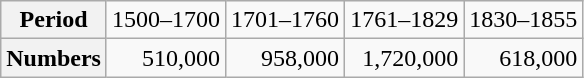<table class="wikitable">
<tr>
<th scope="row">Period</th>
<td>1500–1700</td>
<td>1701–1760</td>
<td>1761–1829</td>
<td>1830–1855</td>
</tr>
<tr style="text-align:right;">
<th scope="row" style="text-align:left;">Numbers</th>
<td>510,000</td>
<td>958,000</td>
<td>1,720,000</td>
<td>618,000</td>
</tr>
</table>
